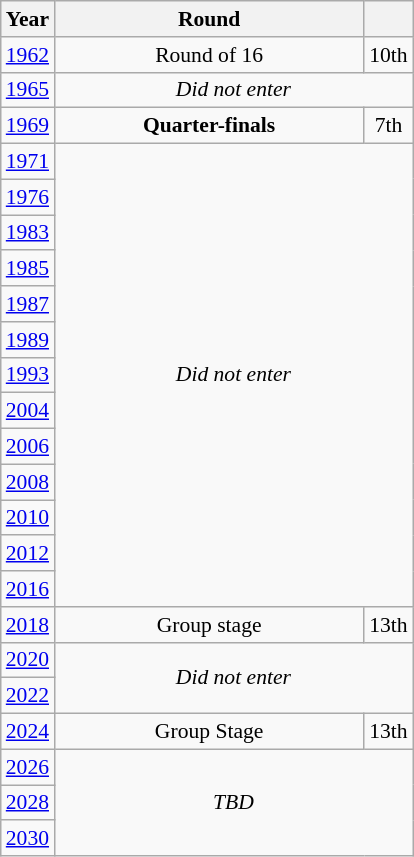<table class="wikitable" style="text-align: center; font-size:90%">
<tr>
<th>Year</th>
<th style="width:200px">Round</th>
<th></th>
</tr>
<tr>
<td><a href='#'>1962</a></td>
<td>Round of 16</td>
<td>10th</td>
</tr>
<tr>
<td><a href='#'>1965</a></td>
<td colspan="2"><em>Did not enter</em></td>
</tr>
<tr>
<td><a href='#'>1969</a></td>
<td><strong>Quarter-finals</strong></td>
<td>7th</td>
</tr>
<tr>
<td><a href='#'>1971</a></td>
<td colspan="2" rowspan="13"><em>Did not enter</em></td>
</tr>
<tr>
<td><a href='#'>1976</a></td>
</tr>
<tr>
<td><a href='#'>1983</a></td>
</tr>
<tr>
<td><a href='#'>1985</a></td>
</tr>
<tr>
<td><a href='#'>1987</a></td>
</tr>
<tr>
<td><a href='#'>1989</a></td>
</tr>
<tr>
<td><a href='#'>1993</a></td>
</tr>
<tr>
<td><a href='#'>2004</a></td>
</tr>
<tr>
<td><a href='#'>2006</a></td>
</tr>
<tr>
<td><a href='#'>2008</a></td>
</tr>
<tr>
<td><a href='#'>2010</a></td>
</tr>
<tr>
<td><a href='#'>2012</a></td>
</tr>
<tr>
<td><a href='#'>2016</a></td>
</tr>
<tr>
<td><a href='#'>2018</a></td>
<td>Group stage</td>
<td>13th</td>
</tr>
<tr>
<td><a href='#'>2020</a></td>
<td colspan="2" rowspan="2"><em>Did not enter</em></td>
</tr>
<tr>
<td><a href='#'>2022</a></td>
</tr>
<tr>
<td><a href='#'>2024</a></td>
<td>Group Stage</td>
<td>13th</td>
</tr>
<tr>
<td><a href='#'>2026</a></td>
<td colspan="2" rowspan="3"><em>TBD</em></td>
</tr>
<tr>
<td><a href='#'>2028</a></td>
</tr>
<tr>
<td><a href='#'>2030</a></td>
</tr>
</table>
